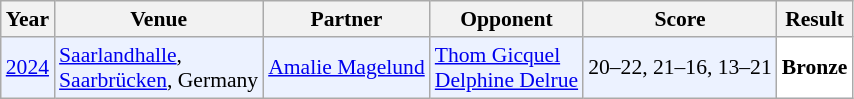<table class="sortable wikitable" style="font-size: 90%;">
<tr>
<th>Year</th>
<th>Venue</th>
<th>Partner</th>
<th>Opponent</th>
<th>Score</th>
<th>Result</th>
</tr>
<tr style="background:#ECF2FF">
<td align="center"><a href='#'>2024</a></td>
<td align="left"><a href='#'>Saarlandhalle</a>,<br><a href='#'>Saarbrücken</a>, Germany</td>
<td align="left"> <a href='#'>Amalie Magelund</a></td>
<td align="left"> <a href='#'>Thom Gicquel</a><br> <a href='#'>Delphine Delrue</a></td>
<td align="left">20–22, 21–16, 13–21</td>
<td style="text-align:left; background:white"> <strong>Bronze</strong></td>
</tr>
</table>
